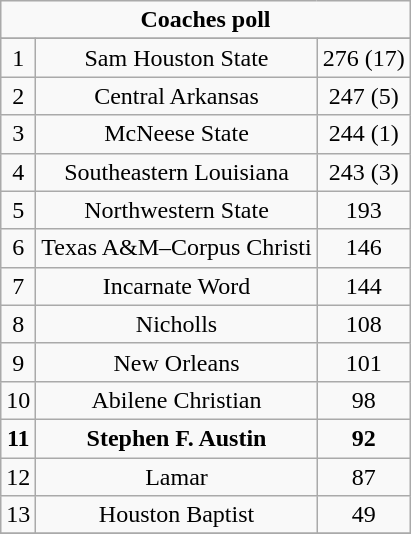<table class="wikitable">
<tr align="center">
<td align="center" Colspan="3"><strong>Coaches poll</strong></td>
</tr>
<tr align="center">
</tr>
<tr align="center">
<td>1</td>
<td>Sam Houston State</td>
<td>276 (17)</td>
</tr>
<tr align="center">
<td>2</td>
<td>Central Arkansas</td>
<td>247 (5)</td>
</tr>
<tr align="center">
<td>3</td>
<td>McNeese State</td>
<td>244 (1)</td>
</tr>
<tr align="center">
<td>4</td>
<td>Southeastern Louisiana</td>
<td>243 (3)</td>
</tr>
<tr align="center">
<td>5</td>
<td>Northwestern State</td>
<td>193</td>
</tr>
<tr align="center">
<td>6</td>
<td>Texas A&M–Corpus Christi</td>
<td>146</td>
</tr>
<tr align="center">
<td>7</td>
<td>Incarnate Word</td>
<td>144</td>
</tr>
<tr align="center">
<td>8</td>
<td>Nicholls</td>
<td>108</td>
</tr>
<tr align="center">
<td>9</td>
<td>New Orleans</td>
<td>101</td>
</tr>
<tr align="center">
<td>10</td>
<td>Abilene Christian</td>
<td>98</td>
</tr>
<tr align="center">
<td><strong>11</strong></td>
<td><strong>Stephen F. Austin</strong></td>
<td><strong>92</strong></td>
</tr>
<tr align="center">
<td>12</td>
<td>Lamar</td>
<td>87</td>
</tr>
<tr align="center">
<td>13</td>
<td>Houston Baptist</td>
<td>49</td>
</tr>
<tr align="center">
</tr>
</table>
